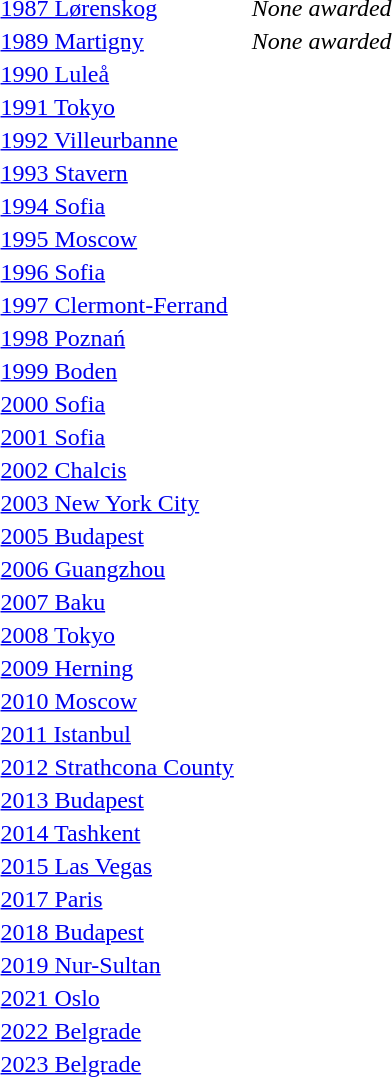<table>
<tr>
<td><a href='#'>1987 Lørenskog</a></td>
<td></td>
<td></td>
<td><em>None awarded</em></td>
</tr>
<tr>
<td><a href='#'>1989 Martigny</a></td>
<td></td>
<td></td>
<td><em>None awarded</em></td>
</tr>
<tr>
<td><a href='#'>1990 Luleå</a></td>
<td></td>
<td></td>
<td></td>
</tr>
<tr>
<td><a href='#'>1991 Tokyo</a></td>
<td></td>
<td></td>
<td></td>
</tr>
<tr>
<td><a href='#'>1992 Villeurbanne</a></td>
<td></td>
<td></td>
<td></td>
</tr>
<tr>
<td><a href='#'>1993 Stavern</a></td>
<td></td>
<td></td>
<td></td>
</tr>
<tr>
<td><a href='#'>1994 Sofia</a></td>
<td></td>
<td></td>
<td></td>
</tr>
<tr>
<td><a href='#'>1995 Moscow</a></td>
<td></td>
<td></td>
<td></td>
</tr>
<tr>
<td><a href='#'>1996 Sofia</a></td>
<td></td>
<td></td>
<td></td>
</tr>
<tr>
<td><a href='#'>1997 Clermont-Ferrand</a></td>
<td></td>
<td></td>
<td></td>
</tr>
<tr>
<td><a href='#'>1998 Poznań</a></td>
<td></td>
<td></td>
<td></td>
</tr>
<tr>
<td><a href='#'>1999 Boden</a></td>
<td></td>
<td></td>
<td></td>
</tr>
<tr>
<td><a href='#'>2000 Sofia</a></td>
<td></td>
<td></td>
<td></td>
</tr>
<tr>
<td><a href='#'>2001 Sofia</a></td>
<td></td>
<td></td>
<td></td>
</tr>
<tr>
<td><a href='#'>2002 Chalcis</a></td>
<td></td>
<td></td>
<td></td>
</tr>
<tr>
<td><a href='#'>2003 New York City</a></td>
<td></td>
<td></td>
<td></td>
</tr>
<tr>
<td rowspan=2><a href='#'>2005 Budapest</a></td>
<td rowspan=2></td>
<td rowspan=2></td>
<td></td>
</tr>
<tr>
<td></td>
</tr>
<tr>
<td rowspan=2><a href='#'>2006 Guangzhou</a></td>
<td rowspan=2></td>
<td rowspan=2></td>
<td></td>
</tr>
<tr>
<td></td>
</tr>
<tr>
<td rowspan=2><a href='#'>2007 Baku</a></td>
<td rowspan=2></td>
<td rowspan=2></td>
<td></td>
</tr>
<tr>
<td></td>
</tr>
<tr>
<td rowspan=2><a href='#'>2008 Tokyo</a></td>
<td rowspan=2></td>
<td rowspan=2></td>
<td></td>
</tr>
<tr>
<td></td>
</tr>
<tr>
<td rowspan=2><a href='#'>2009 Herning</a></td>
<td rowspan=2></td>
<td rowspan=2></td>
<td></td>
</tr>
<tr>
<td></td>
</tr>
<tr>
<td rowspan=2><a href='#'>2010 Moscow</a></td>
<td rowspan=2></td>
<td rowspan=2></td>
<td></td>
</tr>
<tr>
<td></td>
</tr>
<tr>
<td rowspan=2><a href='#'>2011 Istanbul</a></td>
<td rowspan=2></td>
<td rowspan=2></td>
<td></td>
</tr>
<tr>
<td></td>
</tr>
<tr>
<td rowspan=2><a href='#'>2012 Strathcona County</a></td>
<td rowspan=2></td>
<td rowspan=2></td>
<td></td>
</tr>
<tr>
<td></td>
</tr>
<tr>
<td rowspan=2><a href='#'>2013 Budapest</a></td>
<td rowspan=2></td>
<td rowspan=2></td>
<td></td>
</tr>
<tr>
<td></td>
</tr>
<tr>
<td rowspan=2><a href='#'>2014 Tashkent</a></td>
<td rowspan=2></td>
<td rowspan=2></td>
<td></td>
</tr>
<tr>
<td></td>
</tr>
<tr>
<td rowspan=2><a href='#'>2015 Las Vegas</a></td>
<td rowspan=2></td>
<td rowspan=2></td>
<td></td>
</tr>
<tr>
<td></td>
</tr>
<tr>
<td rowspan=2><a href='#'>2017 Paris</a></td>
<td rowspan=2></td>
<td rowspan=2></td>
<td></td>
</tr>
<tr>
<td></td>
</tr>
<tr>
<td rowspan=2><a href='#'>2018 Budapest</a></td>
<td rowspan=2></td>
<td rowspan=2></td>
<td></td>
</tr>
<tr>
<td></td>
</tr>
<tr>
<td rowspan=2><a href='#'>2019 Nur-Sultan</a></td>
<td rowspan=2></td>
<td rowspan=2></td>
<td></td>
</tr>
<tr>
<td></td>
</tr>
<tr>
<td rowspan=2><a href='#'>2021 Oslo</a></td>
<td rowspan=2></td>
<td rowspan=2></td>
<td></td>
</tr>
<tr>
<td></td>
</tr>
<tr>
<td rowspan=2><a href='#'>2022 Belgrade</a></td>
<td rowspan=2></td>
<td rowspan=2></td>
<td></td>
</tr>
<tr>
<td></td>
</tr>
<tr>
<td rowspan=2><a href='#'>2023 Belgrade</a></td>
<td rowspan=2></td>
<td rowspan=2></td>
<td></td>
</tr>
<tr>
<td></td>
</tr>
</table>
